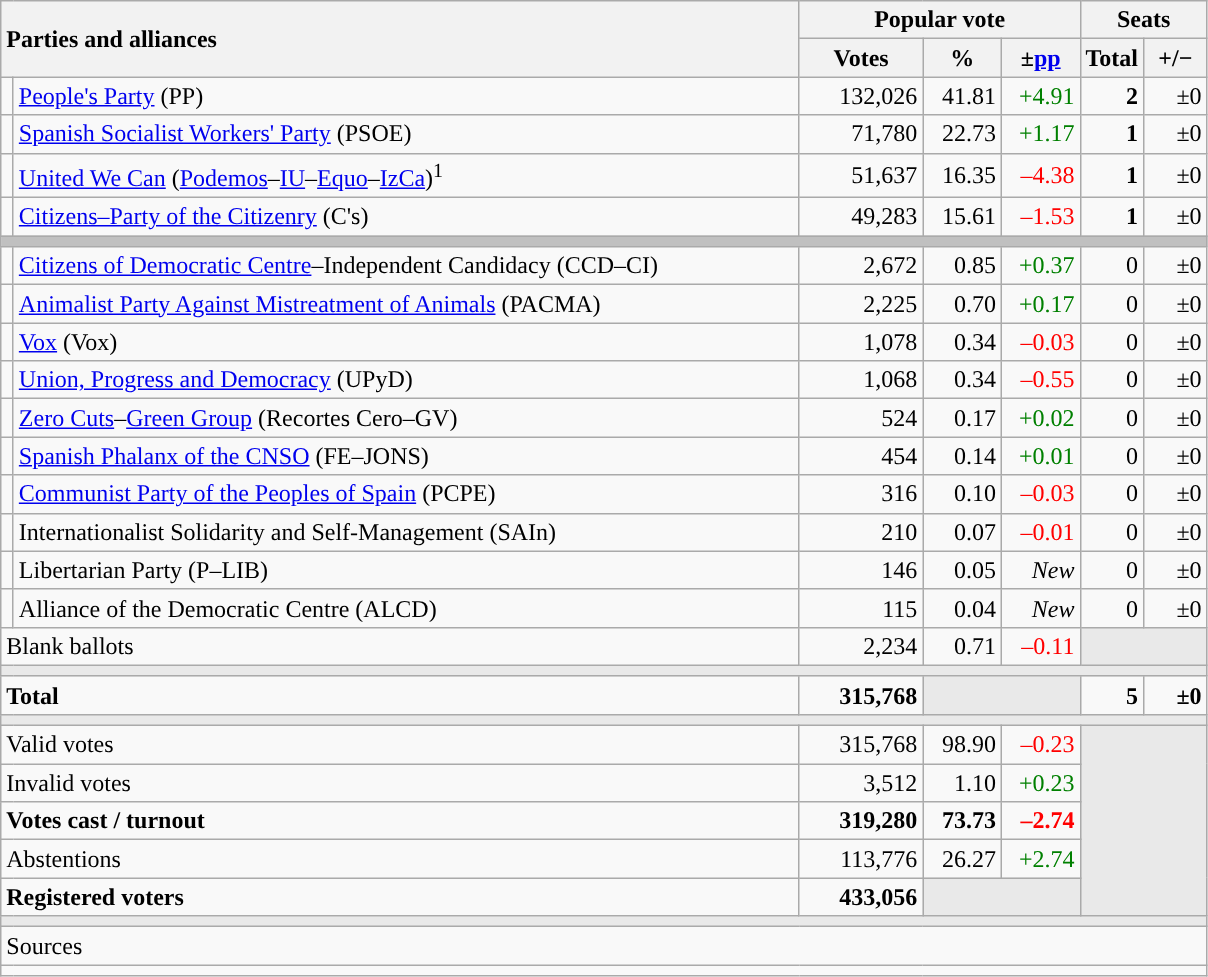<table class="wikitable" style="text-align:right;">
<tr>
<th style="text-align:left;" rowspan="2" colspan="2" width="525">Parties and alliances</th>
<th colspan="3">Popular vote</th>
<th colspan="2">Seats</th>
</tr>
<tr>
<th width="75">Votes</th>
<th width="45">%</th>
<th width="45">±<a href='#'>pp</a></th>
<th width="35">Total</th>
<th width="35">+/−</th>
</tr>
<tr>
<td width="1" style="color:inherit;background:"></td>
<td align="left"><a href='#'>People's Party</a> (PP)</td>
<td>132,026</td>
<td>41.81</td>
<td style="color:green;">+4.91</td>
<td><strong>2</strong></td>
<td>±0</td>
</tr>
<tr>
<td style="color:inherit;background:"></td>
<td align="left"><a href='#'>Spanish Socialist Workers' Party</a> (PSOE)</td>
<td>71,780</td>
<td>22.73</td>
<td style="color:green;">+1.17</td>
<td><strong>1</strong></td>
<td>±0</td>
</tr>
<tr>
<td style="color:inherit;background:"></td>
<td align="left"><a href='#'>United We Can</a> (<a href='#'>Podemos</a>–<a href='#'>IU</a>–<a href='#'>Equo</a>–<a href='#'>IzCa</a>)<sup>1</sup></td>
<td>51,637</td>
<td>16.35</td>
<td style="color:red;">–4.38</td>
<td><strong>1</strong></td>
<td>±0</td>
</tr>
<tr>
<td style="color:inherit;background:"></td>
<td align="left"><a href='#'>Citizens–Party of the Citizenry</a> (C's)</td>
<td>49,283</td>
<td>15.61</td>
<td style="color:red;">–1.53</td>
<td><strong>1</strong></td>
<td>±0</td>
</tr>
<tr>
<td colspan="7" bgcolor="#C0C0C0"></td>
</tr>
<tr>
<td style="color:inherit;background:"></td>
<td align="left"><a href='#'>Citizens of Democratic Centre</a>–Independent Candidacy (CCD–CI)</td>
<td>2,672</td>
<td>0.85</td>
<td style="color:green;">+0.37</td>
<td>0</td>
<td>±0</td>
</tr>
<tr>
<td style="color:inherit;background:"></td>
<td align="left"><a href='#'>Animalist Party Against Mistreatment of Animals</a> (PACMA)</td>
<td>2,225</td>
<td>0.70</td>
<td style="color:green;">+0.17</td>
<td>0</td>
<td>±0</td>
</tr>
<tr>
<td style="color:inherit;background:"></td>
<td align="left"><a href='#'>Vox</a> (Vox)</td>
<td>1,078</td>
<td>0.34</td>
<td style="color:red;">–0.03</td>
<td>0</td>
<td>±0</td>
</tr>
<tr>
<td style="color:inherit;background:"></td>
<td align="left"><a href='#'>Union, Progress and Democracy</a> (UPyD)</td>
<td>1,068</td>
<td>0.34</td>
<td style="color:red;">–0.55</td>
<td>0</td>
<td>±0</td>
</tr>
<tr>
<td style="color:inherit;background:"></td>
<td align="left"><a href='#'>Zero Cuts</a>–<a href='#'>Green Group</a> (Recortes Cero–GV)</td>
<td>524</td>
<td>0.17</td>
<td style="color:green;">+0.02</td>
<td>0</td>
<td>±0</td>
</tr>
<tr>
<td style="color:inherit;background:"></td>
<td align="left"><a href='#'>Spanish Phalanx of the CNSO</a> (FE–JONS)</td>
<td>454</td>
<td>0.14</td>
<td style="color:green;">+0.01</td>
<td>0</td>
<td>±0</td>
</tr>
<tr>
<td style="color:inherit;background:"></td>
<td align="left"><a href='#'>Communist Party of the Peoples of Spain</a> (PCPE)</td>
<td>316</td>
<td>0.10</td>
<td style="color:red;">–0.03</td>
<td>0</td>
<td>±0</td>
</tr>
<tr>
<td style="color:inherit;background:"></td>
<td align="left">Internationalist Solidarity and Self-Management (SAIn)</td>
<td>210</td>
<td>0.07</td>
<td style="color:red;">–0.01</td>
<td>0</td>
<td>±0</td>
</tr>
<tr>
<td style="color:inherit;background:"></td>
<td align="left">Libertarian Party (P–LIB)</td>
<td>146</td>
<td>0.05</td>
<td><em>New</em></td>
<td>0</td>
<td>±0</td>
</tr>
<tr>
<td style="color:inherit;background:"></td>
<td align="left">Alliance of the Democratic Centre (ALCD)</td>
<td>115</td>
<td>0.04</td>
<td><em>New</em></td>
<td>0</td>
<td>±0</td>
</tr>
<tr>
<td align="left" colspan="2">Blank ballots</td>
<td>2,234</td>
<td>0.71</td>
<td style="color:red;">–0.11</td>
<td bgcolor="#E9E9E9" colspan="2"></td>
</tr>
<tr>
<td colspan="7" bgcolor="#E9E9E9"></td>
</tr>
<tr style="font-weight:bold;">
<td align="left" colspan="2">Total</td>
<td>315,768</td>
<td bgcolor="#E9E9E9" colspan="2"></td>
<td>5</td>
<td>±0</td>
</tr>
<tr>
<td colspan="7" bgcolor="#E9E9E9"></td>
</tr>
<tr>
<td align="left" colspan="2">Valid votes</td>
<td>315,768</td>
<td>98.90</td>
<td style="color:red;">–0.23</td>
<td bgcolor="#E9E9E9" colspan="2" rowspan="5"></td>
</tr>
<tr>
<td align="left" colspan="2">Invalid votes</td>
<td>3,512</td>
<td>1.10</td>
<td style="color:green;">+0.23</td>
</tr>
<tr style="font-weight:bold;">
<td align="left" colspan="2">Votes cast / turnout</td>
<td>319,280</td>
<td>73.73</td>
<td style="color:red;">–2.74</td>
</tr>
<tr>
<td align="left" colspan="2">Abstentions</td>
<td>113,776</td>
<td>26.27</td>
<td style="color:green;">+2.74</td>
</tr>
<tr style="font-weight:bold;">
<td align="left" colspan="2">Registered voters</td>
<td>433,056</td>
<td bgcolor="#E9E9E9" colspan="2"></td>
</tr>
<tr>
<td colspan="7" bgcolor="#E9E9E9"></td>
</tr>
<tr>
<td align="left" colspan="7">Sources</td>
</tr>
<tr>
<td colspan="7" style="text-align:left; max-width:790px;"></td>
</tr>
</table>
